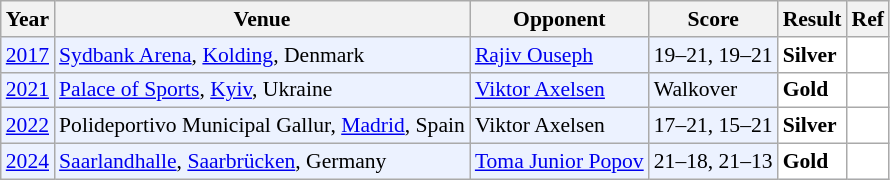<table class="sortable wikitable" style="font-size: 90%;">
<tr>
<th>Year</th>
<th>Venue</th>
<th>Opponent</th>
<th>Score</th>
<th>Result</th>
<th>Ref</th>
</tr>
<tr style="background:#ECF2FF">
<td align="center"><a href='#'>2017</a></td>
<td align="left"><a href='#'>Sydbank Arena</a>, <a href='#'>Kolding</a>, Denmark</td>
<td align="left"> <a href='#'>Rajiv Ouseph</a></td>
<td align="left">19–21, 19–21</td>
<td style="text-align:left; background:white"> <strong>Silver</strong></td>
<td style="text-align:center; background:white"></td>
</tr>
<tr style="background:#ECF2FF">
<td align="center"><a href='#'>2021</a></td>
<td align="left"><a href='#'>Palace of Sports</a>, <a href='#'>Kyiv</a>, Ukraine</td>
<td align="left"> <a href='#'>Viktor Axelsen</a></td>
<td align="left">Walkover</td>
<td style="text-align:left; background:white"> <strong>Gold</strong></td>
<td style="text-align:center; background:white"></td>
</tr>
<tr style="background:#ECF2FF">
<td align="center"><a href='#'>2022</a></td>
<td align="left">Polideportivo Municipal Gallur, <a href='#'>Madrid</a>, Spain</td>
<td align="left"> Viktor Axelsen</td>
<td align="left">17–21, 15–21</td>
<td style="text-align:left; background:white"> <strong>Silver</strong></td>
<td style="text-align:center; background:white"></td>
</tr>
<tr style="background:#ECF2FF">
<td align="center"><a href='#'>2024</a></td>
<td align="left"><a href='#'>Saarlandhalle</a>, <a href='#'>Saarbrücken</a>, Germany</td>
<td align="left"> <a href='#'>Toma Junior Popov</a></td>
<td align="left">21–18, 21–13</td>
<td style="text-align:left; background:white"> <strong>Gold</strong></td>
<td style="text-align:center; background:white"></td>
</tr>
</table>
